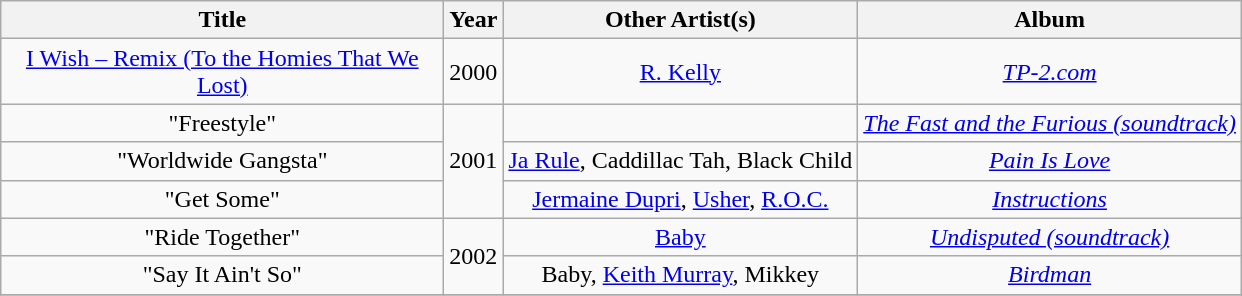<table class="wikitable plainrowheaders" style="text-align:center;">
<tr>
<th scope="col" style="width:18em;">Title</th>
<th scope="col">Year</th>
<th scope="col">Other Artist(s)</th>
<th scope="col">Album</th>
</tr>
<tr>
<td><a href='#'>I Wish – Remix (To the Homies That We Lost)</a></td>
<td rowspan="1">2000</td>
<td rowspan="1"><a href='#'>R. Kelly</a></td>
<td rowspan="1"><em><a href='#'>TP-2.com</a></em></td>
</tr>
<tr>
<td>"Freestyle"</td>
<td rowspan="3">2001</td>
<td></td>
<td><em><a href='#'>The Fast and the Furious (soundtrack)</a></em></td>
</tr>
<tr>
<td>"Worldwide Gangsta"</td>
<td><a href='#'>Ja Rule</a>, Caddillac Tah, Black Child</td>
<td><em><a href='#'>Pain Is Love</a></em></td>
</tr>
<tr>
<td>"Get Some"</td>
<td><a href='#'>Jermaine Dupri</a>, <a href='#'>Usher</a>, <a href='#'>R.O.C.</a></td>
<td><em><a href='#'>Instructions</a></em></td>
</tr>
<tr>
<td>"Ride Together"</td>
<td rowspan="2">2002</td>
<td><a href='#'>Baby</a></td>
<td><em><a href='#'>Undisputed (soundtrack)</a></em></td>
</tr>
<tr>
<td>"Say It Ain't So"</td>
<td>Baby, <a href='#'>Keith Murray</a>, Mikkey</td>
<td><em><a href='#'>Birdman</a></em></td>
</tr>
<tr>
</tr>
</table>
